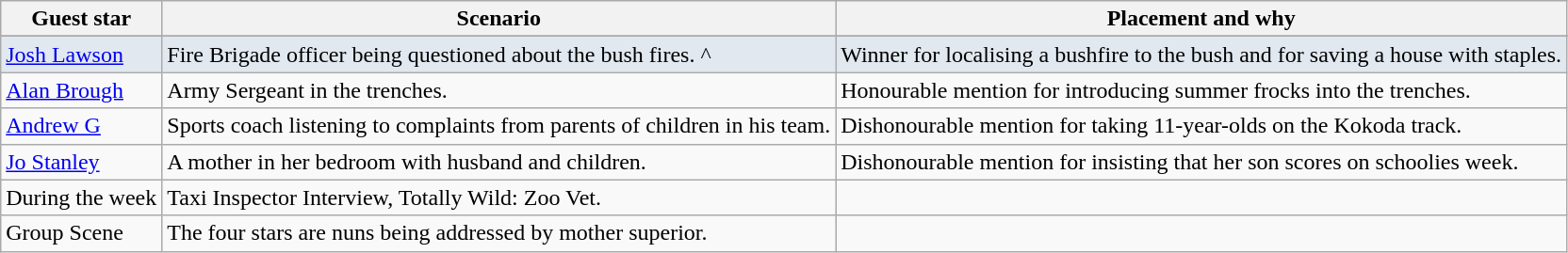<table class="wikitable">
<tr>
<th>Guest star</th>
<th>Scenario</th>
<th>Placement and why</th>
</tr>
<tr>
</tr>
<tr style="background:#E1E8EF;">
<td><a href='#'>Josh Lawson</a></td>
<td>Fire Brigade officer being questioned about the bush fires. ^</td>
<td>Winner for localising a bushfire to the bush and for saving a house with staples.</td>
</tr>
<tr>
<td><a href='#'>Alan Brough</a></td>
<td>Army Sergeant in the trenches.</td>
<td>Honourable mention for introducing summer frocks into the trenches.</td>
</tr>
<tr>
<td><a href='#'>Andrew G</a></td>
<td>Sports coach listening to complaints from parents of children in his team.</td>
<td>Dishonourable mention for taking 11-year-olds on the Kokoda track.</td>
</tr>
<tr>
<td><a href='#'>Jo Stanley</a></td>
<td>A mother in her bedroom with husband and children.</td>
<td>Dishonourable mention for insisting that her son scores on schoolies week.</td>
</tr>
<tr>
<td>During the week</td>
<td>Taxi Inspector Interview, Totally Wild: Zoo Vet.</td>
<td></td>
</tr>
<tr>
<td>Group Scene</td>
<td>The four stars are nuns being addressed by mother superior.</td>
<td></td>
</tr>
</table>
